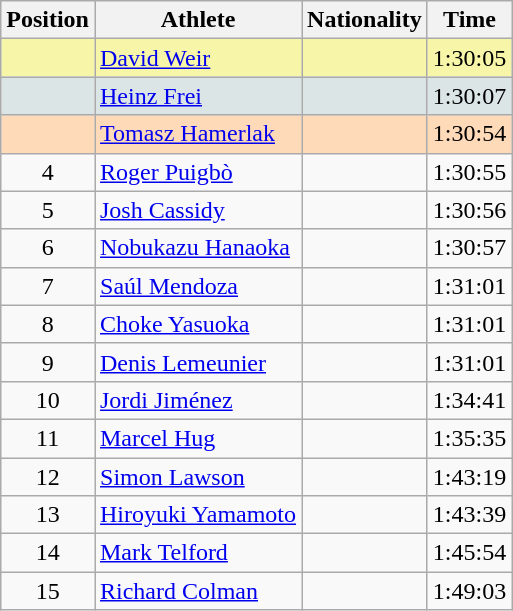<table class="wikitable sortable">
<tr>
<th>Position</th>
<th>Athlete</th>
<th>Nationality</th>
<th>Time</th>
</tr>
<tr bgcolor="#F7F6A8">
<td align=center></td>
<td><a href='#'>David Weir</a></td>
<td></td>
<td>1:30:05</td>
</tr>
<tr bgcolor="#DCE5E5">
<td align=center></td>
<td><a href='#'>Heinz Frei</a></td>
<td></td>
<td>1:30:07</td>
</tr>
<tr bgcolor="#FFDAB9">
<td align=center></td>
<td><a href='#'>Tomasz Hamerlak</a></td>
<td></td>
<td>1:30:54</td>
</tr>
<tr>
<td align=center>4</td>
<td><a href='#'>Roger Puigbò</a></td>
<td></td>
<td>1:30:55</td>
</tr>
<tr>
<td align=center>5</td>
<td><a href='#'>Josh Cassidy</a></td>
<td></td>
<td>1:30:56</td>
</tr>
<tr>
<td align=center>6</td>
<td><a href='#'>Nobukazu Hanaoka</a></td>
<td></td>
<td>1:30:57</td>
</tr>
<tr>
<td align=center>7</td>
<td><a href='#'>Saúl Mendoza</a></td>
<td></td>
<td>1:31:01</td>
</tr>
<tr>
<td align=center>8</td>
<td><a href='#'>Choke Yasuoka</a></td>
<td></td>
<td>1:31:01</td>
</tr>
<tr>
<td align=center>9</td>
<td><a href='#'>Denis Lemeunier</a></td>
<td></td>
<td>1:31:01</td>
</tr>
<tr>
<td align=center>10</td>
<td><a href='#'>Jordi Jiménez</a></td>
<td></td>
<td>1:34:41</td>
</tr>
<tr>
<td align=center>11</td>
<td><a href='#'>Marcel Hug</a></td>
<td></td>
<td>1:35:35</td>
</tr>
<tr>
<td align=center>12</td>
<td><a href='#'>Simon Lawson</a></td>
<td></td>
<td>1:43:19</td>
</tr>
<tr>
<td align=center>13</td>
<td><a href='#'>Hiroyuki Yamamoto</a></td>
<td></td>
<td>1:43:39</td>
</tr>
<tr>
<td align=center>14</td>
<td><a href='#'>Mark Telford</a></td>
<td></td>
<td>1:45:54</td>
</tr>
<tr>
<td align=center>15</td>
<td><a href='#'>Richard Colman</a></td>
<td></td>
<td>1:49:03</td>
</tr>
</table>
